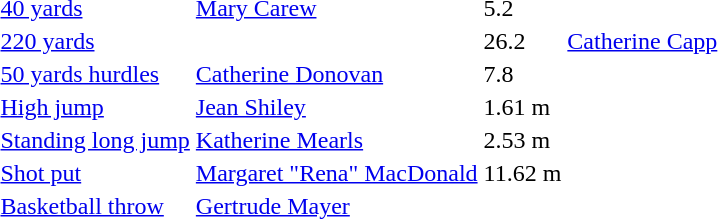<table>
<tr>
<td><a href='#'>40 yards</a></td>
<td><a href='#'>Mary Carew</a></td>
<td>5.2</td>
<td></td>
<td></td>
<td></td>
<td></td>
</tr>
<tr>
<td><a href='#'>220 yards</a></td>
<td></td>
<td>26.2</td>
<td><a href='#'>Catherine Capp</a></td>
<td></td>
<td></td>
<td></td>
</tr>
<tr>
<td><a href='#'>50 yards hurdles</a></td>
<td><a href='#'>Catherine Donovan</a></td>
<td>7.8</td>
<td></td>
<td></td>
<td></td>
<td></td>
</tr>
<tr>
<td><a href='#'>High jump</a></td>
<td><a href='#'>Jean Shiley</a></td>
<td>1.61 m</td>
<td></td>
<td></td>
<td></td>
<td></td>
</tr>
<tr>
<td><a href='#'>Standing long jump</a></td>
<td><a href='#'>Katherine Mearls</a></td>
<td>2.53 m</td>
<td></td>
<td></td>
<td></td>
<td></td>
</tr>
<tr>
<td><a href='#'>Shot put</a></td>
<td><a href='#'>Margaret "Rena" MacDonald</a></td>
<td>11.62 m</td>
<td></td>
<td></td>
<td></td>
<td></td>
</tr>
<tr>
<td><a href='#'>Basketball throw</a></td>
<td><a href='#'>Gertrude Mayer</a></td>
<td></td>
<td></td>
<td></td>
<td></td>
<td></td>
</tr>
</table>
